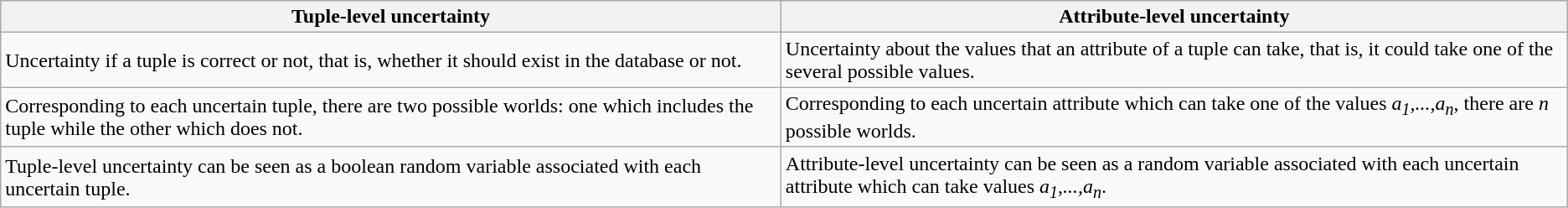<table class="wikitable" border=1 align=center>
<tr>
<th>Tuple-level uncertainty</th>
<th>Attribute-level uncertainty</th>
</tr>
<tr>
<td>Uncertainty if a tuple is correct or not, that is, whether it should exist in the database or not.</td>
<td>Uncertainty about the values that an attribute of a tuple can take, that is, it could take one of the several possible values.</td>
</tr>
<tr>
<td>Corresponding to each uncertain tuple, there are two possible worlds: one which includes the tuple while the other which does not.</td>
<td>Corresponding to each uncertain attribute which can take one of the values <em>a<sub>1</sub>,...,a<sub>n</sub></em>, there are <em>n</em> possible worlds.</td>
</tr>
<tr>
<td>Tuple-level uncertainty can be seen as a boolean random variable associated with each uncertain tuple.</td>
<td>Attribute-level uncertainty can be seen as a random variable associated with each uncertain attribute which can take values <em>a<sub>1</sub>,...,a<sub>n</sub></em>.</td>
</tr>
</table>
